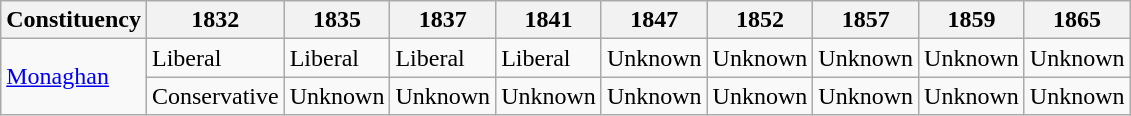<table class=wikitable sortable>
<tr>
<th>Constituency</th>
<th>1832</th>
<th>1835</th>
<th>1837</th>
<th>1841</th>
<th>1847</th>
<th>1852</th>
<th>1857</th>
<th>1859</th>
<th>1865</th>
</tr>
<tr>
<td rowspan=2><a href='#'>Monaghan</a></td>
<td bgcolor=>Liberal</td>
<td bgcolor=>Liberal</td>
<td bgcolor=>Liberal</td>
<td bgcolor=>Liberal</td>
<td>Unknown</td>
<td>Unknown</td>
<td>Unknown</td>
<td>Unknown</td>
<td>Unknown</td>
</tr>
<tr>
<td bgcolor=>Conservative</td>
<td>Unknown</td>
<td>Unknown</td>
<td>Unknown</td>
<td>Unknown</td>
<td>Unknown</td>
<td>Unknown</td>
<td>Unknown</td>
<td>Unknown</td>
</tr>
</table>
